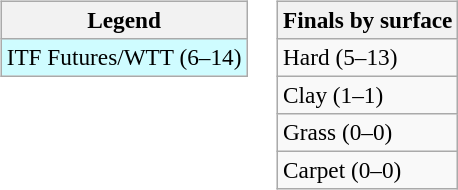<table>
<tr valign=top>
<td><br><table class=wikitable style=font-size:97%>
<tr>
<th>Legend</th>
</tr>
<tr bgcolor=cffcff>
<td>ITF Futures/WTT (6–14)</td>
</tr>
</table>
</td>
<td><br><table class=wikitable style=font-size:97%>
<tr>
<th>Finals by surface</th>
</tr>
<tr>
<td>Hard (5–13)</td>
</tr>
<tr>
<td>Clay (1–1)</td>
</tr>
<tr>
<td>Grass (0–0)</td>
</tr>
<tr>
<td>Carpet (0–0)</td>
</tr>
</table>
</td>
</tr>
</table>
